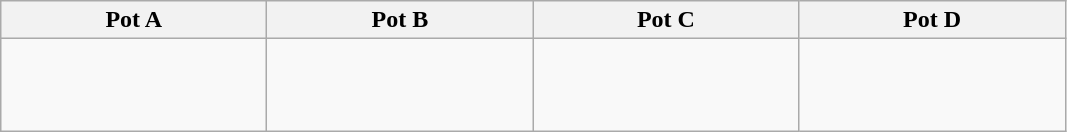<table class="wikitable">
<tr>
<th width=170>Pot A</th>
<th width=170>Pot B</th>
<th width=170>Pot C</th>
<th width=170>Pot D</th>
</tr>
<tr>
<td><br><br><br></td>
<td><br><br><br></td>
<td><br><br><br></td>
<td><br><br><br></td>
</tr>
</table>
